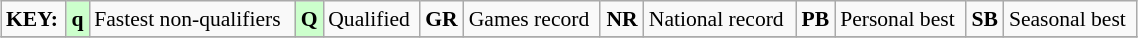<table class="wikitable" style="margin:0.5em auto; font-size:90%;position:relative;" width=60%>
<tr>
<td><strong>KEY:</strong></td>
<td bgcolor=ccffcc align=center><strong>q</strong></td>
<td>Fastest non-qualifiers</td>
<td bgcolor=ccffcc align=center><strong>Q</strong></td>
<td>Qualified</td>
<td align=center><strong>GR</strong></td>
<td>Games record</td>
<td align=center><strong>NR</strong></td>
<td>National record</td>
<td align=center><strong>PB</strong></td>
<td>Personal best</td>
<td align=center><strong>SB</strong></td>
<td>Seasonal best</td>
</tr>
<tr>
</tr>
</table>
